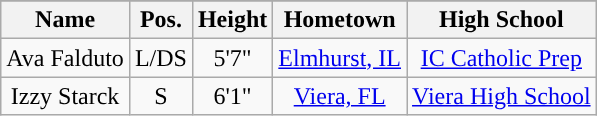<table class="wikitable sortable collapsible">
<tr>
</tr>
<tr>
<th style="text-align:center; ">Name</th>
<th style="text-align:center; ">Pos.</th>
<th style="text-align:center; ">Height</th>
<th style="text-align:center; ">Hometown</th>
<th style="text-align:center; ">High School</th>
</tr>
<tr align="center">
<td>Ava Falduto</td>
<td>L/DS</td>
<td>5'7"</td>
<td><a href='#'>Elmhurst, IL</a></td>
<td><a href='#'>IC Catholic Prep</a></td>
</tr>
<tr align="center">
<td>Izzy Starck</td>
<td>S</td>
<td>6'1"</td>
<td><a href='#'>Viera, FL</a></td>
<td><a href='#'>Viera High School</a></td>
</tr>
</table>
